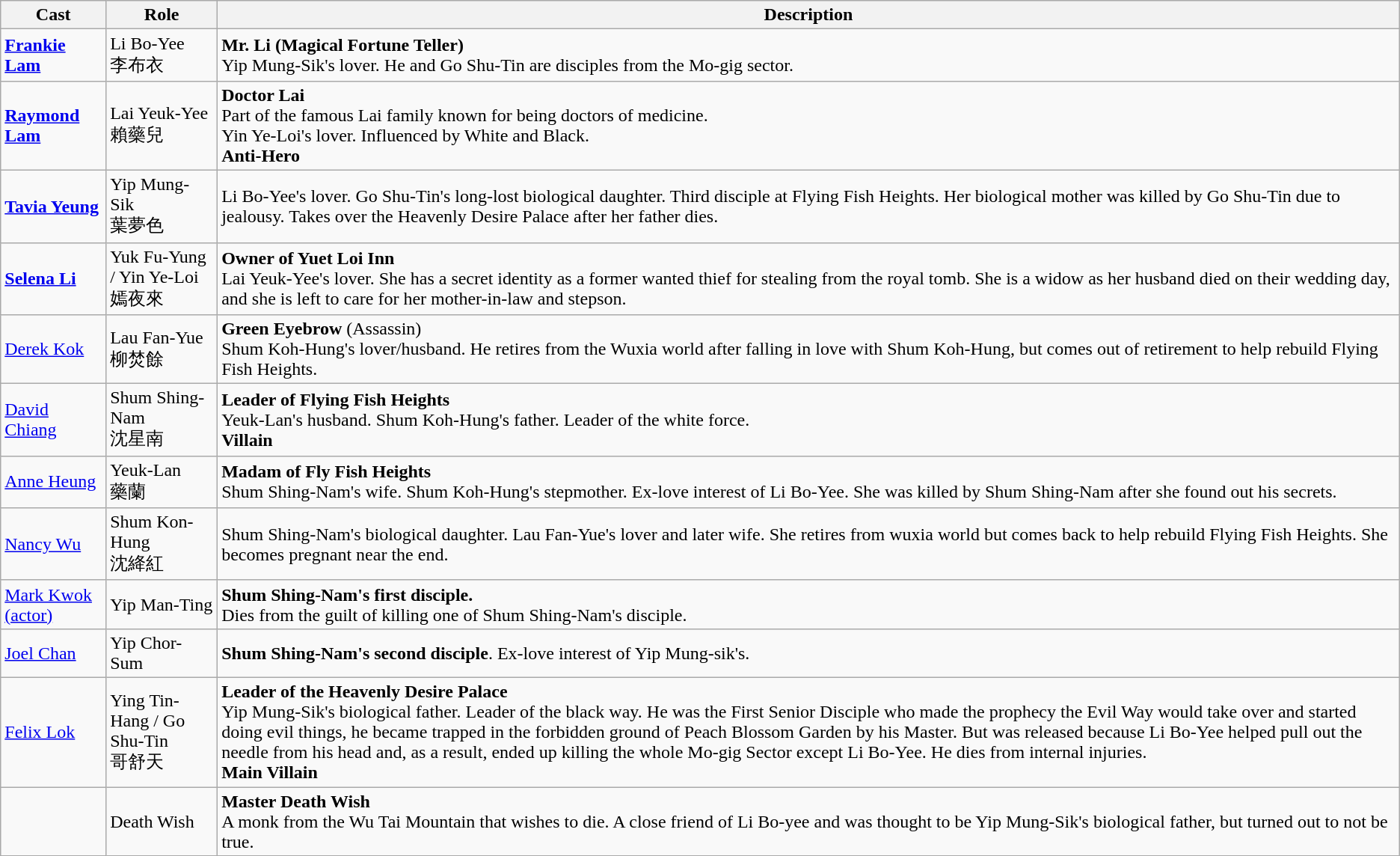<table class="wikitable">
<tr>
<th>Cast</th>
<th>Role</th>
<th>Description</th>
</tr>
<tr>
<td><strong><a href='#'>Frankie Lam</a></strong></td>
<td>Li Bo-Yee <br> 李布衣</td>
<td><strong>Mr. Li (Magical Fortune Teller)</strong><br>Yip Mung-Sik's lover. He and Go Shu-Tin are disciples from the Mo-gig sector.</td>
</tr>
<tr>
<td><strong><a href='#'>Raymond Lam</a></strong></td>
<td>Lai Yeuk-Yee <br> 賴藥兒</td>
<td><strong>Doctor Lai</strong> <br>Part of the famous Lai family known for being doctors of medicine.<br>Yin Ye-Loi's lover. Influenced by White and Black.<br> <strong>Anti-Hero</strong></td>
</tr>
<tr>
<td><strong><a href='#'>Tavia Yeung</a></strong></td>
<td>Yip Mung-Sik <br> 葉夢色</td>
<td>Li Bo-Yee's lover. Go Shu-Tin's long-lost biological daughter. Third disciple at Flying Fish Heights. Her biological mother was killed by Go Shu-Tin due to jealousy. Takes over the Heavenly Desire Palace after her father dies.</td>
</tr>
<tr>
<td><strong><a href='#'>Selena Li</a></strong></td>
<td>Yuk Fu-Yung / Yin Ye-Loi <br> 嫣夜來</td>
<td><strong>Owner of Yuet Loi Inn</strong><br>Lai Yeuk-Yee's lover. She has a secret identity as a former wanted thief for stealing from the royal tomb. She is a widow as her husband died on their wedding day, and she is left to care for her mother-in-law and stepson.</td>
</tr>
<tr>
<td><a href='#'>Derek Kok</a></td>
<td>Lau Fan-Yue <br> 柳焚餘</td>
<td><strong>Green Eyebrow</strong> (Assassin) <br>Shum Koh-Hung's lover/husband. He retires from the Wuxia world after falling in love with Shum Koh-Hung, but comes out of retirement to help rebuild Flying Fish Heights.</td>
</tr>
<tr>
<td><a href='#'>David Chiang</a></td>
<td>Shum Shing-Nam<br> 沈星南</td>
<td><strong>Leader of Flying Fish Heights</strong><br>Yeuk-Lan's husband. Shum Koh-Hung's father. Leader of the white force. <br> <strong>Villain</strong></td>
</tr>
<tr>
<td><a href='#'>Anne Heung</a></td>
<td>Yeuk-Lan<br> 藥蘭</td>
<td><strong>Madam of Fly Fish Heights</strong><br>Shum Shing-Nam's wife. Shum Koh-Hung's stepmother.  Ex-love interest of Li Bo-Yee. She was killed by Shum Shing-Nam after she found out his secrets.</td>
</tr>
<tr>
<td><a href='#'>Nancy Wu</a></td>
<td>Shum Kon-Hung <br> 沈絳紅</td>
<td>Shum Shing-Nam's biological daughter. Lau Fan-Yue's lover and later wife. She retires from wuxia world but comes back to help rebuild Flying Fish Heights. She becomes pregnant near the end.</td>
</tr>
<tr>
<td><a href='#'>Mark Kwok (actor)</a></td>
<td>Yip Man-Ting</td>
<td><strong>Shum Shing-Nam's first disciple.</strong><br>Dies from the guilt of killing one of Shum Shing-Nam's disciple.</td>
</tr>
<tr>
<td><a href='#'>Joel Chan</a></td>
<td>Yip Chor-Sum</td>
<td><strong>Shum Shing-Nam's second disciple</strong>. Ex-love interest of Yip Mung-sik's.</td>
</tr>
<tr>
<td><a href='#'>Felix Lok</a></td>
<td>Ying Tin-Hang / Go Shu-Tin <br> 哥舒天</td>
<td><strong>Leader of the Heavenly Desire Palace</strong><br>Yip Mung-Sik's biological father. Leader of the black way. He was the First Senior Disciple who made the prophecy the Evil Way would take over and started doing evil things, he became trapped in the forbidden ground of Peach Blossom Garden by his Master. But was released because Li Bo-Yee helped pull out the needle from his head and, as a result, ended up killing the whole Mo-gig Sector except Li Bo-Yee. He dies from internal injuries.<br><strong>Main Villain</strong></td>
</tr>
<tr>
<td></td>
<td>Death Wish</td>
<td><strong>Master Death Wish</strong><br>A monk from the Wu Tai Mountain that wishes to die. A close friend of Li Bo-yee and was thought to be Yip Mung-Sik's biological father, but turned out to not be true.</td>
</tr>
</table>
